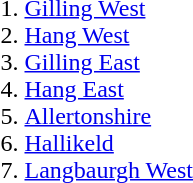<table>
<tr>
<td><br><ol><li><a href='#'>Gilling West</a></li><li><a href='#'>Hang West</a></li><li><a href='#'>Gilling East</a></li><li><a href='#'>Hang East</a></li><li><a href='#'>Allertonshire</a></li><li><a href='#'>Hallikeld</a></li><li><a href='#'>Langbaurgh West</a></li></ol></td>
<td><br></td>
<td><br></td>
</tr>
</table>
